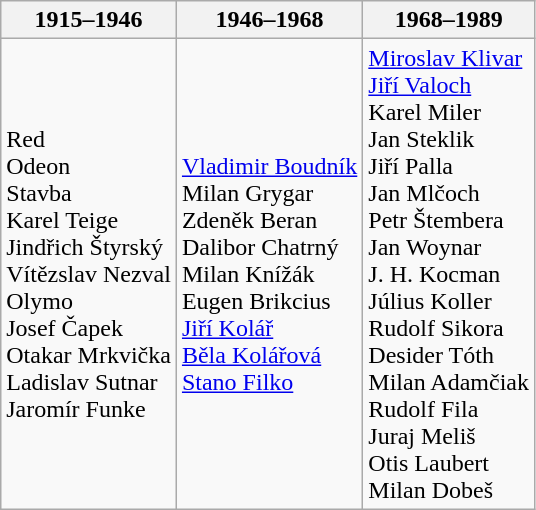<table class="wikitable sortable">
<tr>
<th>1915–1946</th>
<th>1946–1968</th>
<th>1968–1989</th>
</tr>
<tr>
<td>Red<br>Odeon<br>Stavba<br>Karel Teige<br>Jindřich Štyrský<br>Vítězslav Nezval<br>Olymo<br>Josef Čapek<br>Otakar Mrkvička<br>Ladislav Sutnar<br>Jaromír Funke</td>
<td><a href='#'>Vladimir Boudník</a><br>Milan Grygar<br>Zdeněk Beran<br>Dalibor Chatrný<br>Milan Knížák<br>Eugen Brikcius<br><a href='#'>Jiří Kolář</a><br><a href='#'>Běla Kolářová</a><br><a href='#'>Stano Filko</a></td>
<td><a href='#'>Miroslav Klivar</a><br><a href='#'>Jiří Valoch</a><br>Karel Miler<br>Jan Steklik<br>Jiří Palla<br>Jan Mlčoch<br>Petr Štembera<br>Jan Woynar<br>J. H. Kocman<br>Július Koller<br>Rudolf Sikora<br>Desider Tóth<br>Milan Adamčiak<br>Rudolf Fila<br>Juraj Meliš<br>Otis Laubert<br>Milan Dobeš</td>
</tr>
</table>
